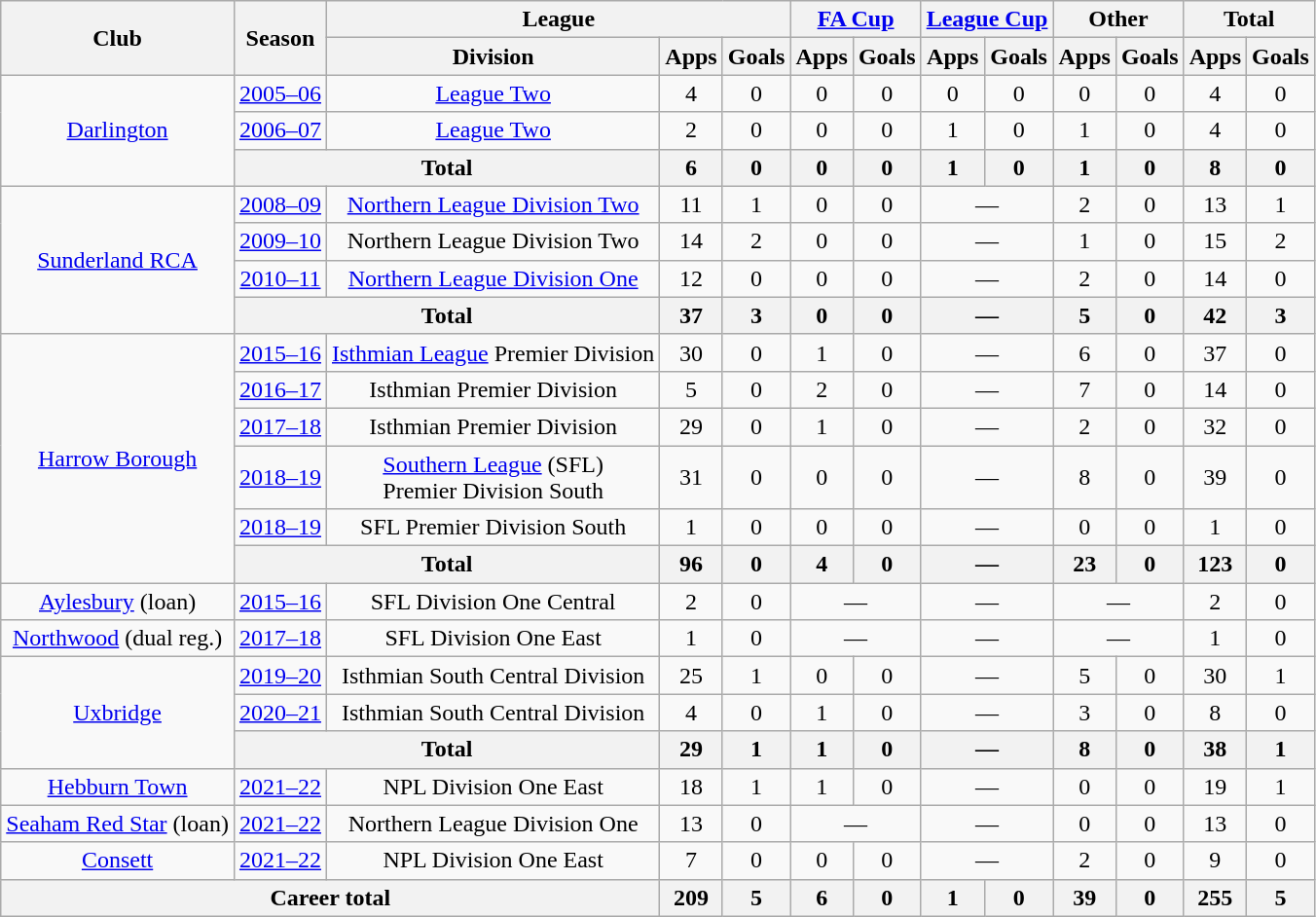<table class=wikitable style="text-align:center">
<tr>
<th rowspan=2>Club</th>
<th rowspan=2>Season</th>
<th colspan=3>League</th>
<th colspan=2><a href='#'>FA Cup</a></th>
<th colspan=2><a href='#'>League Cup</a></th>
<th colspan=2>Other</th>
<th colspan=2>Total</th>
</tr>
<tr>
<th>Division</th>
<th>Apps</th>
<th>Goals</th>
<th>Apps</th>
<th>Goals</th>
<th>Apps</th>
<th>Goals</th>
<th>Apps</th>
<th>Goals</th>
<th>Apps</th>
<th>Goals</th>
</tr>
<tr>
<td rowspan="3"><a href='#'>Darlington</a></td>
<td><a href='#'>2005–06</a></td>
<td><a href='#'>League Two</a></td>
<td>4</td>
<td>0</td>
<td>0</td>
<td>0</td>
<td>0</td>
<td>0</td>
<td>0</td>
<td>0</td>
<td>4</td>
<td>0</td>
</tr>
<tr>
<td><a href='#'>2006–07</a></td>
<td><a href='#'>League Two</a></td>
<td>2</td>
<td>0</td>
<td>0</td>
<td>0</td>
<td>1</td>
<td>0</td>
<td>1</td>
<td>0</td>
<td>4</td>
<td>0</td>
</tr>
<tr>
<th colspan=2>Total</th>
<th>6</th>
<th>0</th>
<th>0</th>
<th>0</th>
<th>1</th>
<th>0</th>
<th>1</th>
<th>0</th>
<th>8</th>
<th>0</th>
</tr>
<tr>
<td rowspan="4"><a href='#'>Sunderland RCA</a></td>
<td><a href='#'>2008–09</a></td>
<td><a href='#'>Northern League Division Two</a></td>
<td>11</td>
<td>1</td>
<td>0</td>
<td>0</td>
<td colspan="2">—</td>
<td>2</td>
<td>0</td>
<td>13</td>
<td>1</td>
</tr>
<tr>
<td><a href='#'>2009–10</a></td>
<td>Northern League Division Two</td>
<td>14</td>
<td>2</td>
<td>0</td>
<td>0</td>
<td colspan="2">—</td>
<td>1</td>
<td>0</td>
<td>15</td>
<td>2</td>
</tr>
<tr>
<td><a href='#'>2010–11</a></td>
<td><a href='#'>Northern League Division One</a></td>
<td>12</td>
<td>0</td>
<td>0</td>
<td>0</td>
<td colspan="2">—</td>
<td>2</td>
<td>0</td>
<td>14</td>
<td>0</td>
</tr>
<tr>
<th colspan=2>Total</th>
<th>37</th>
<th>3</th>
<th>0</th>
<th>0</th>
<th colspan="2">—</th>
<th>5</th>
<th>0</th>
<th>42</th>
<th>3</th>
</tr>
<tr>
<td rowspan="6"><a href='#'>Harrow Borough</a></td>
<td><a href='#'>2015–16</a></td>
<td><a href='#'>Isthmian League</a> Premier Division</td>
<td>30</td>
<td>0</td>
<td>1</td>
<td>0</td>
<td colspan="2">—</td>
<td>6</td>
<td>0</td>
<td>37</td>
<td>0</td>
</tr>
<tr>
<td><a href='#'>2016–17</a></td>
<td>Isthmian Premier Division</td>
<td>5</td>
<td>0</td>
<td>2</td>
<td>0</td>
<td colspan="2">—</td>
<td>7</td>
<td>0</td>
<td>14</td>
<td>0</td>
</tr>
<tr>
<td><a href='#'>2017–18</a></td>
<td>Isthmian Premier Division</td>
<td>29</td>
<td>0</td>
<td>1</td>
<td>0</td>
<td colspan="2">—</td>
<td>2</td>
<td>0</td>
<td>32</td>
<td>0</td>
</tr>
<tr>
<td><a href='#'>2018–19</a></td>
<td><a href='#'>Southern League</a> (SFL)<br>Premier Division South</td>
<td>31</td>
<td>0</td>
<td>0</td>
<td>0</td>
<td colspan="2">—</td>
<td>8</td>
<td>0</td>
<td>39</td>
<td>0</td>
</tr>
<tr>
<td><a href='#'>2018–19</a></td>
<td>SFL Premier Division South</td>
<td>1</td>
<td>0</td>
<td>0</td>
<td>0</td>
<td colspan="2">—</td>
<td>0</td>
<td>0</td>
<td>1</td>
<td>0</td>
</tr>
<tr>
<th colspan=2>Total</th>
<th>96</th>
<th>0</th>
<th>4</th>
<th>0</th>
<th colspan="2">—</th>
<th>23</th>
<th>0</th>
<th>123</th>
<th>0</th>
</tr>
<tr>
<td><a href='#'>Aylesbury</a> (loan)</td>
<td><a href='#'>2015–16</a></td>
<td>SFL Division One Central</td>
<td>2</td>
<td>0</td>
<td colspan="2">—</td>
<td colspan="2">—</td>
<td colspan="2">—</td>
<td>2</td>
<td>0</td>
</tr>
<tr>
<td><a href='#'>Northwood</a> (dual reg.)</td>
<td><a href='#'>2017–18</a></td>
<td>SFL Division One East</td>
<td>1</td>
<td>0</td>
<td colspan="2">—</td>
<td colspan="2">—</td>
<td colspan="2">—</td>
<td>1</td>
<td>0</td>
</tr>
<tr>
<td rowspan="3"><a href='#'>Uxbridge</a></td>
<td><a href='#'>2019–20</a></td>
<td>Isthmian South Central Division</td>
<td>25</td>
<td>1</td>
<td>0</td>
<td>0</td>
<td colspan="2">—</td>
<td>5</td>
<td>0</td>
<td>30</td>
<td>1</td>
</tr>
<tr>
<td><a href='#'>2020–21</a></td>
<td>Isthmian South Central Division</td>
<td>4</td>
<td>0</td>
<td>1</td>
<td>0</td>
<td colspan="2">—</td>
<td>3</td>
<td>0</td>
<td>8</td>
<td>0</td>
</tr>
<tr>
<th colspan=2>Total</th>
<th>29</th>
<th>1</th>
<th>1</th>
<th>0</th>
<th colspan="2">—</th>
<th>8</th>
<th>0</th>
<th>38</th>
<th>1</th>
</tr>
<tr>
<td><a href='#'>Hebburn Town</a></td>
<td><a href='#'>2021–22</a></td>
<td>NPL Division One East</td>
<td>18</td>
<td>1</td>
<td>1</td>
<td>0</td>
<td colspan="2">—</td>
<td>0</td>
<td>0</td>
<td>19</td>
<td>1</td>
</tr>
<tr>
<td><a href='#'>Seaham Red Star</a> (loan)</td>
<td><a href='#'>2021–22</a></td>
<td>Northern League Division One</td>
<td>13</td>
<td>0</td>
<td colspan="2">—</td>
<td colspan="2">—</td>
<td>0</td>
<td>0</td>
<td>13</td>
<td>0</td>
</tr>
<tr>
<td><a href='#'>Consett</a></td>
<td><a href='#'>2021–22</a></td>
<td>NPL Division One East</td>
<td>7</td>
<td>0</td>
<td>0</td>
<td>0</td>
<td colspan="2">—</td>
<td>2</td>
<td>0</td>
<td>9</td>
<td>0</td>
</tr>
<tr>
<th colspan=3>Career total</th>
<th>209</th>
<th>5</th>
<th>6</th>
<th>0</th>
<th>1</th>
<th>0</th>
<th>39</th>
<th>0</th>
<th>255</th>
<th>5</th>
</tr>
</table>
